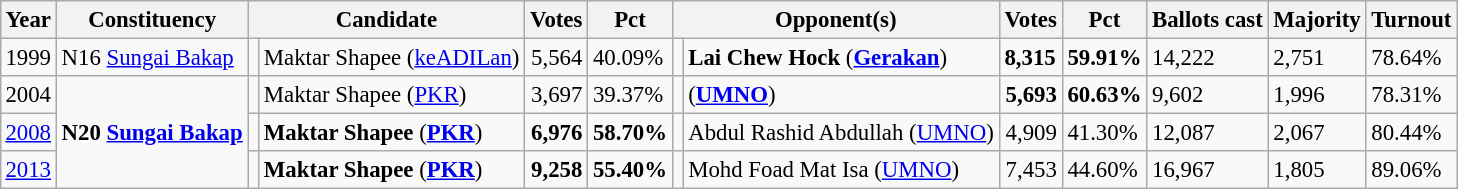<table class="wikitable" style="margin:0.5em ; font-size:95%">
<tr>
<th>Year</th>
<th>Constituency</th>
<th colspan=2>Candidate</th>
<th>Votes</th>
<th>Pct</th>
<th colspan=2>Opponent(s)</th>
<th>Votes</th>
<th>Pct</th>
<th>Ballots cast</th>
<th>Majority</th>
<th>Turnout</th>
</tr>
<tr>
<td>1999</td>
<td>N16 <a href='#'>Sungai Bakap</a></td>
<td></td>
<td>Maktar Shapee (<a href='#'>keADILan</a>)</td>
<td align=right>5,564</td>
<td>40.09%</td>
<td></td>
<td><strong>Lai Chew Hock</strong> (<a href='#'><strong>Gerakan</strong></a>)</td>
<td align-right><strong>8,315</strong></td>
<td><strong>59.91%</strong></td>
<td>14,222</td>
<td>2,751</td>
<td>78.64%</td>
</tr>
<tr>
<td>2004</td>
<td rowspan=3><strong>N20 <a href='#'>Sungai Bakap</a></strong></td>
<td></td>
<td>Maktar Shapee (<a href='#'>PKR</a>)</td>
<td align=right>3,697</td>
<td>39.37%</td>
<td></td>
<td> (<a href='#'><strong>UMNO</strong></a>)</td>
<td align=right><strong>5,693</strong></td>
<td><strong>60.63%</strong></td>
<td>9,602</td>
<td>1,996</td>
<td>78.31%</td>
</tr>
<tr>
<td><a href='#'>2008</a></td>
<td></td>
<td><strong>Maktar Shapee</strong> (<a href='#'><strong>PKR</strong></a>)</td>
<td align=right><strong>6,976</strong></td>
<td><strong>58.70%</strong></td>
<td></td>
<td>Abdul Rashid Abdullah (<a href='#'>UMNO</a>)</td>
<td align=right>4,909</td>
<td>41.30%</td>
<td>12,087</td>
<td>2,067</td>
<td>80.44%</td>
</tr>
<tr>
<td><a href='#'>2013</a></td>
<td></td>
<td><strong>Maktar Shapee</strong> (<a href='#'><strong>PKR</strong></a>)</td>
<td align=right><strong>9,258</strong></td>
<td><strong>55.40%</strong></td>
<td></td>
<td>Mohd Foad Mat Isa (<a href='#'>UMNO</a>)</td>
<td align=right>7,453</td>
<td>44.60%</td>
<td>16,967</td>
<td>1,805</td>
<td>89.06%</td>
</tr>
</table>
